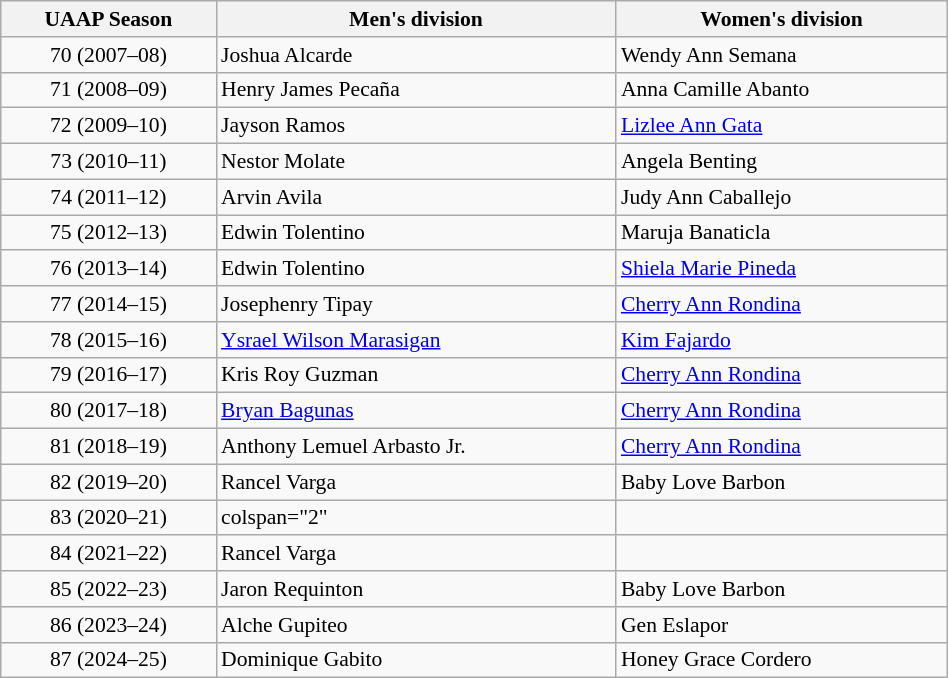<table class="wikitable" width="50%" style="font-size:90%;">
<tr>
<th width=1.5%>UAAP Season</th>
<th width=3.0%>Men's division</th>
<th width=2.5%>Women's division</th>
</tr>
<tr>
<td align=center>70 (2007–08)</td>
<td> Joshua Alcarde</td>
<td> Wendy Ann Semana</td>
</tr>
<tr>
<td align=center>71 (2008–09)</td>
<td> Henry James Pecaña</td>
<td> Anna Camille Abanto</td>
</tr>
<tr>
<td align=center>72 (2009–10)</td>
<td> Jayson Ramos</td>
<td> <a href='#'>Lizlee Ann Gata</a></td>
</tr>
<tr>
<td align=center>73 (2010–11)</td>
<td> Nestor Molate</td>
<td> Angela Benting</td>
</tr>
<tr>
<td align=center>74 (2011–12)</td>
<td> Arvin Avila</td>
<td> Judy Ann Caballejo</td>
</tr>
<tr>
<td align=center>75 (2012–13)</td>
<td> Edwin Tolentino</td>
<td> Maruja Banaticla</td>
</tr>
<tr>
<td align=center>76 (2013–14)</td>
<td> Edwin Tolentino</td>
<td> <a href='#'>Shiela Marie Pineda</a></td>
</tr>
<tr>
<td align=center>77 (2014–15)</td>
<td> Josephenry Tipay</td>
<td> <a href='#'>Cherry Ann Rondina</a></td>
</tr>
<tr>
<td align=center>78 (2015–16)</td>
<td> <a href='#'>Ysrael Wilson Marasigan</a></td>
<td> <a href='#'>Kim Fajardo</a></td>
</tr>
<tr>
<td align=center>79 (2016–17)</td>
<td> Kris Roy Guzman</td>
<td> <a href='#'>Cherry Ann Rondina</a></td>
</tr>
<tr>
<td align=center>80 (2017–18)</td>
<td> <a href='#'>Bryan Bagunas</a></td>
<td> <a href='#'>Cherry Ann Rondina</a></td>
</tr>
<tr>
<td align=center>81 (2018–19)</td>
<td> Anthony Lemuel Arbasto Jr.</td>
<td> <a href='#'>Cherry Ann Rondina</a></td>
</tr>
<tr>
<td align=center>82 (2019–20)</td>
<td> Rancel Varga</td>
<td> Baby Love Barbon</td>
</tr>
<tr>
<td align=center>83 (2020–21)</td>
<td>colspan="2" </td>
</tr>
<tr>
<td align=center>84 (2021–22)</td>
<td> Rancel Varga</td>
<td></td>
</tr>
<tr>
<td align=center>85 (2022–23)</td>
<td> Jaron Requinton</td>
<td> Baby Love Barbon</td>
</tr>
<tr>
<td align=center>86 (2023–24)</td>
<td> Alche Gupiteo</td>
<td> Gen Eslapor</td>
</tr>
<tr>
<td align=center>87 (2024–25)</td>
<td> Dominique Gabito</td>
<td> Honey Grace Cordero</td>
</tr>
</table>
